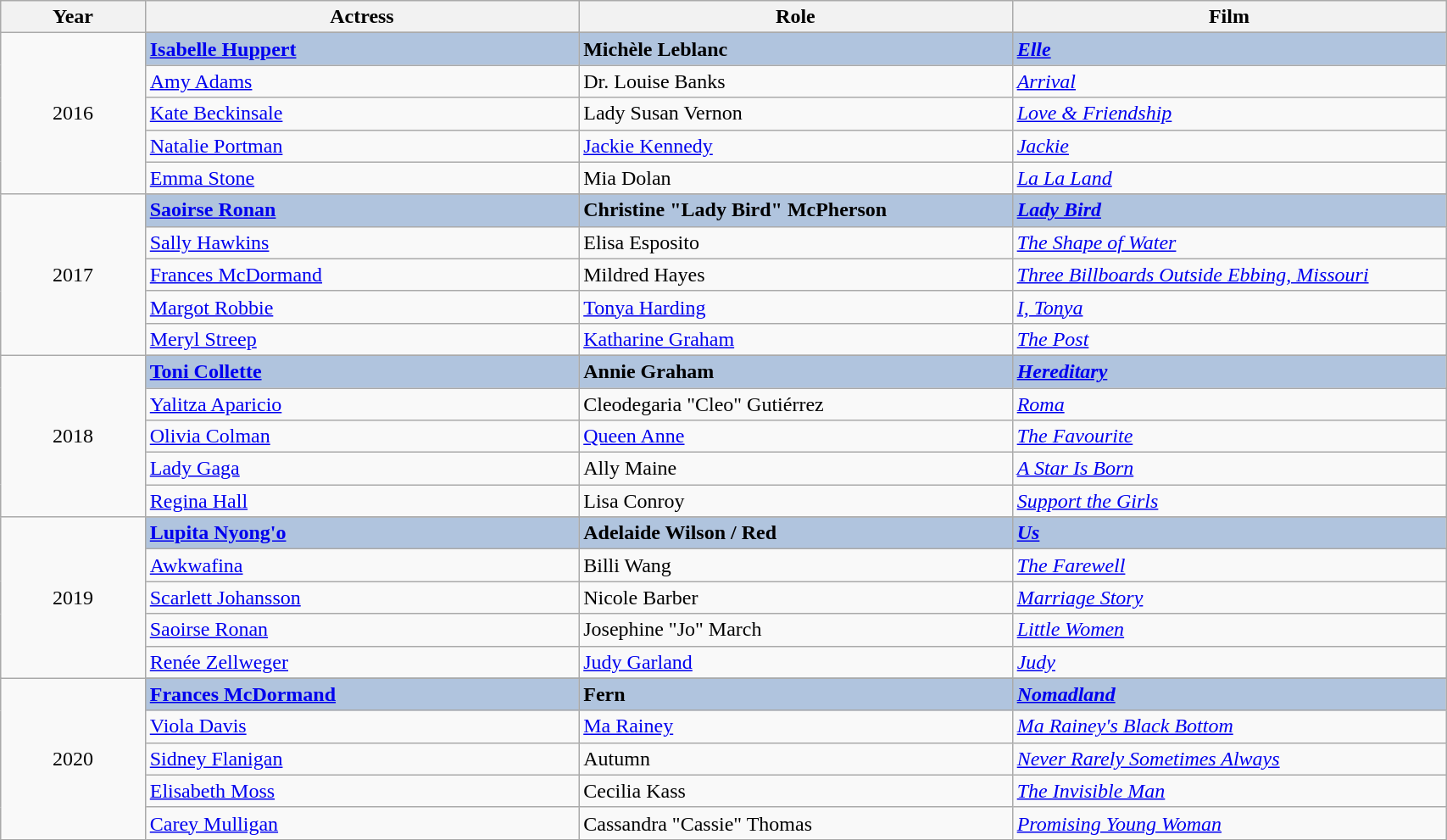<table class="wikitable" width="90%"="wikitable" width="90%">
<tr>
<th width="10%">Year</th>
<th width="30%">Actress</th>
<th width="30%">Role</th>
<th width="30%">Film</th>
</tr>
<tr>
<td rowspan="6" align="center">2016</td>
</tr>
<tr style="background:#B0C4DE">
<td><strong><a href='#'>Isabelle Huppert</a></strong></td>
<td><strong>Michèle Leblanc</strong></td>
<td><strong><em><a href='#'>Elle</a></em></strong></td>
</tr>
<tr>
<td><a href='#'>Amy Adams</a></td>
<td>Dr. Louise Banks</td>
<td><em><a href='#'>Arrival</a></em></td>
</tr>
<tr>
<td><a href='#'>Kate Beckinsale</a></td>
<td>Lady Susan Vernon</td>
<td><em><a href='#'>Love & Friendship</a></em></td>
</tr>
<tr>
<td><a href='#'>Natalie Portman</a></td>
<td><a href='#'>Jackie Kennedy</a></td>
<td><em><a href='#'>Jackie</a></em></td>
</tr>
<tr>
<td><a href='#'>Emma Stone</a></td>
<td>Mia Dolan</td>
<td><em><a href='#'>La La Land</a></em></td>
</tr>
<tr>
<td rowspan="6" align="center">2017</td>
</tr>
<tr style="background:#B0C4DE">
<td><strong><a href='#'>Saoirse Ronan</a></strong></td>
<td><strong>Christine "Lady Bird" McPherson</strong></td>
<td><strong><em><a href='#'>Lady Bird</a></em></strong></td>
</tr>
<tr>
<td><a href='#'>Sally Hawkins</a></td>
<td>Elisa Esposito</td>
<td><em><a href='#'>The Shape of Water</a></em></td>
</tr>
<tr>
<td><a href='#'>Frances McDormand</a></td>
<td>Mildred Hayes</td>
<td><em><a href='#'>Three Billboards Outside Ebbing, Missouri</a></em></td>
</tr>
<tr>
<td><a href='#'>Margot Robbie</a></td>
<td><a href='#'>Tonya Harding</a></td>
<td><em><a href='#'>I, Tonya</a></em></td>
</tr>
<tr>
<td><a href='#'>Meryl Streep</a></td>
<td><a href='#'>Katharine Graham</a></td>
<td><em><a href='#'>The Post</a></em></td>
</tr>
<tr>
<td rowspan="6" align="center">2018</td>
</tr>
<tr style="background:#B0C4DE">
<td><strong><a href='#'>Toni Collette</a></strong></td>
<td><strong>Annie Graham</strong></td>
<td><strong><em><a href='#'>Hereditary</a></em></strong></td>
</tr>
<tr>
<td><a href='#'>Yalitza Aparicio</a></td>
<td>Cleodegaria "Cleo" Gutiérrez</td>
<td><em><a href='#'>Roma</a></em></td>
</tr>
<tr>
<td><a href='#'>Olivia Colman</a></td>
<td><a href='#'>Queen Anne</a></td>
<td><em><a href='#'>The Favourite</a></em></td>
</tr>
<tr>
<td><a href='#'>Lady Gaga</a></td>
<td>Ally Maine</td>
<td><em><a href='#'>A Star Is Born</a></em></td>
</tr>
<tr>
<td><a href='#'>Regina Hall</a></td>
<td>Lisa Conroy</td>
<td><em><a href='#'>Support the Girls</a></em></td>
</tr>
<tr>
<td rowspan="6" align="center">2019</td>
</tr>
<tr style="background:#B0C4DE">
<td><strong><a href='#'>Lupita Nyong'o</a></strong></td>
<td><strong>Adelaide Wilson / Red</strong></td>
<td><strong><em><a href='#'>Us</a></em></strong></td>
</tr>
<tr>
<td><a href='#'>Awkwafina</a></td>
<td>Billi Wang</td>
<td><em><a href='#'>The Farewell</a></em></td>
</tr>
<tr>
<td><a href='#'>Scarlett Johansson</a></td>
<td>Nicole Barber</td>
<td><em><a href='#'>Marriage Story</a></em></td>
</tr>
<tr>
<td><a href='#'>Saoirse Ronan</a></td>
<td>Josephine "Jo" March</td>
<td><em><a href='#'>Little Women</a></em></td>
</tr>
<tr>
<td><a href='#'>Renée Zellweger</a></td>
<td><a href='#'>Judy Garland</a></td>
<td><em><a href='#'>Judy</a></em></td>
</tr>
<tr>
<td rowspan="6" align="center">2020</td>
</tr>
<tr style="background:#B0C4DE">
<td><strong><a href='#'>Frances McDormand</a></strong></td>
<td><strong>Fern</strong></td>
<td><strong><em><a href='#'>Nomadland</a></em></strong></td>
</tr>
<tr>
<td><a href='#'>Viola Davis</a></td>
<td><a href='#'>Ma Rainey</a></td>
<td><em><a href='#'>Ma Rainey's Black Bottom</a></em></td>
</tr>
<tr>
<td><a href='#'>Sidney Flanigan</a></td>
<td>Autumn</td>
<td><em><a href='#'>Never Rarely Sometimes Always</a></em></td>
</tr>
<tr>
<td><a href='#'>Elisabeth Moss</a></td>
<td>Cecilia Kass</td>
<td><em><a href='#'>The Invisible Man</a></em></td>
</tr>
<tr>
<td><a href='#'>Carey Mulligan</a></td>
<td>Cassandra "Cassie" Thomas</td>
<td><em><a href='#'>Promising Young Woman</a></em></td>
</tr>
</table>
